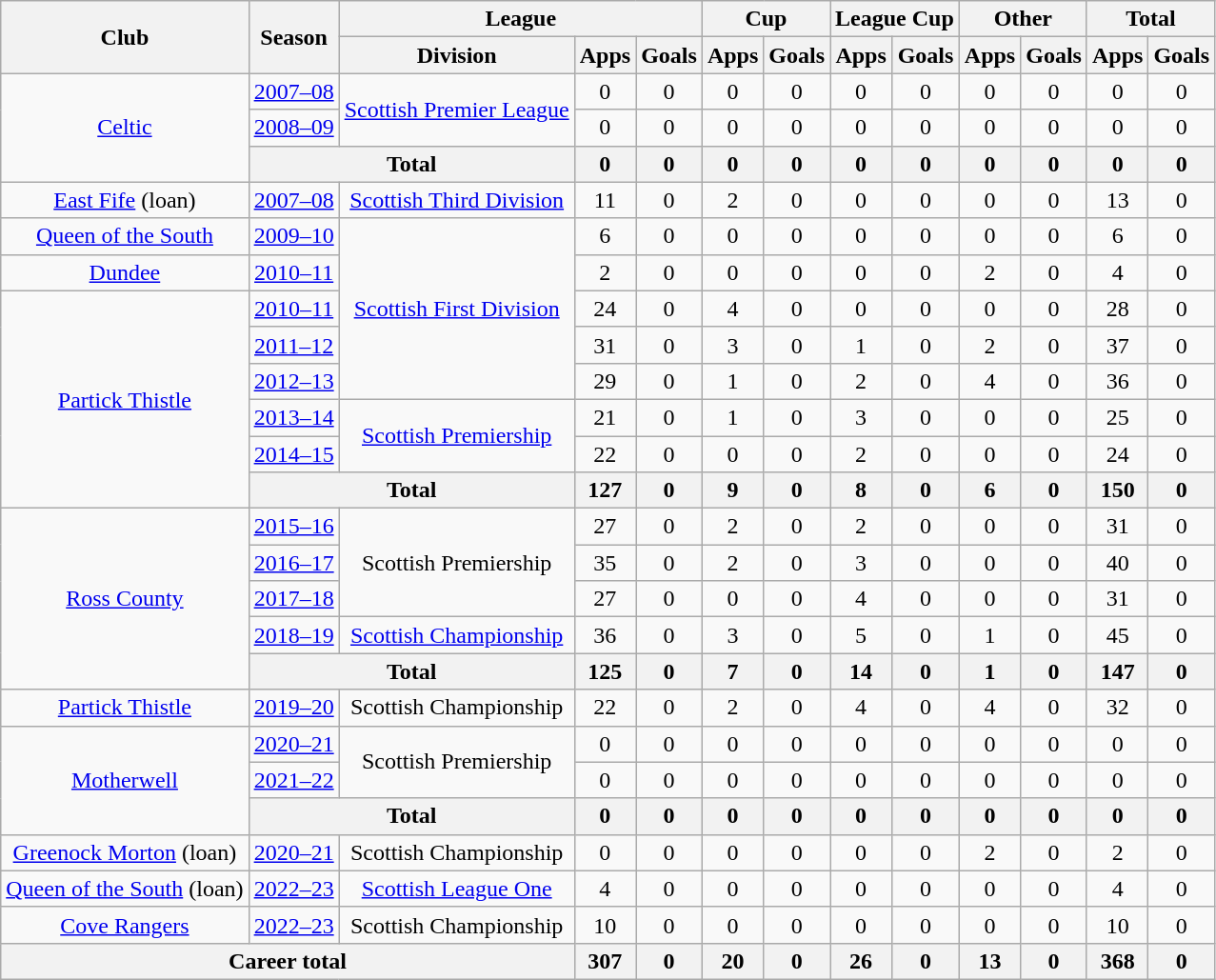<table class="wikitable" style="text-align: center">
<tr>
<th rowspan="2">Club</th>
<th rowspan="2">Season</th>
<th colspan="3">League</th>
<th colspan="2">Cup</th>
<th colspan="2">League Cup</th>
<th colspan="2">Other</th>
<th colspan="2">Total</th>
</tr>
<tr>
<th>Division</th>
<th>Apps</th>
<th>Goals</th>
<th>Apps</th>
<th>Goals</th>
<th>Apps</th>
<th>Goals</th>
<th>Apps</th>
<th>Goals</th>
<th>Apps</th>
<th>Goals</th>
</tr>
<tr>
<td rowspan="3"><a href='#'>Celtic</a></td>
<td><a href='#'>2007–08</a></td>
<td rowspan="2"><a href='#'>Scottish Premier League</a></td>
<td>0</td>
<td>0</td>
<td>0</td>
<td>0</td>
<td>0</td>
<td>0</td>
<td>0</td>
<td>0</td>
<td>0</td>
<td>0</td>
</tr>
<tr>
<td><a href='#'>2008–09</a></td>
<td>0</td>
<td>0</td>
<td>0</td>
<td>0</td>
<td>0</td>
<td>0</td>
<td>0</td>
<td>0</td>
<td>0</td>
<td>0</td>
</tr>
<tr>
<th colspan="2">Total</th>
<th>0</th>
<th>0</th>
<th>0</th>
<th>0</th>
<th>0</th>
<th>0</th>
<th>0</th>
<th>0</th>
<th>0</th>
<th>0</th>
</tr>
<tr>
<td><a href='#'>East Fife</a> (loan)</td>
<td><a href='#'>2007–08</a></td>
<td><a href='#'>Scottish Third Division</a></td>
<td>11</td>
<td>0</td>
<td>2</td>
<td>0</td>
<td>0</td>
<td>0</td>
<td>0</td>
<td>0</td>
<td>13</td>
<td>0</td>
</tr>
<tr>
<td><a href='#'>Queen of the South</a></td>
<td><a href='#'>2009–10</a></td>
<td rowspan="5"><a href='#'>Scottish First Division</a></td>
<td>6</td>
<td>0</td>
<td>0</td>
<td>0</td>
<td>0</td>
<td>0</td>
<td>0</td>
<td>0</td>
<td>6</td>
<td>0</td>
</tr>
<tr>
<td><a href='#'>Dundee</a></td>
<td><a href='#'>2010–11</a></td>
<td>2</td>
<td>0</td>
<td>0</td>
<td>0</td>
<td>0</td>
<td>0</td>
<td>2</td>
<td>0</td>
<td>4</td>
<td>0</td>
</tr>
<tr>
<td rowspan="6"><a href='#'>Partick Thistle</a></td>
<td><a href='#'>2010–11</a></td>
<td>24</td>
<td>0</td>
<td>4</td>
<td>0</td>
<td>0</td>
<td>0</td>
<td>0</td>
<td>0</td>
<td>28</td>
<td>0</td>
</tr>
<tr>
<td><a href='#'>2011–12</a></td>
<td>31</td>
<td>0</td>
<td>3</td>
<td>0</td>
<td>1</td>
<td>0</td>
<td>2</td>
<td>0</td>
<td>37</td>
<td>0</td>
</tr>
<tr>
<td><a href='#'>2012–13</a></td>
<td>29</td>
<td>0</td>
<td>1</td>
<td>0</td>
<td>2</td>
<td>0</td>
<td>4</td>
<td>0</td>
<td>36</td>
<td>0</td>
</tr>
<tr>
<td><a href='#'>2013–14</a></td>
<td rowspan="2"><a href='#'>Scottish Premiership</a></td>
<td>21</td>
<td>0</td>
<td>1</td>
<td>0</td>
<td>3</td>
<td>0</td>
<td>0</td>
<td>0</td>
<td>25</td>
<td>0</td>
</tr>
<tr>
<td><a href='#'>2014–15</a></td>
<td>22</td>
<td>0</td>
<td>0</td>
<td>0</td>
<td>2</td>
<td>0</td>
<td>0</td>
<td>0</td>
<td>24</td>
<td>0</td>
</tr>
<tr>
<th colspan="2">Total</th>
<th>127</th>
<th>0</th>
<th>9</th>
<th>0</th>
<th>8</th>
<th>0</th>
<th>6</th>
<th>0</th>
<th>150</th>
<th>0</th>
</tr>
<tr>
<td rowspan="5"><a href='#'>Ross County</a></td>
<td><a href='#'>2015–16</a></td>
<td rowspan="3">Scottish Premiership</td>
<td>27</td>
<td>0</td>
<td>2</td>
<td>0</td>
<td>2</td>
<td>0</td>
<td>0</td>
<td>0</td>
<td>31</td>
<td>0</td>
</tr>
<tr>
<td><a href='#'>2016–17</a></td>
<td>35</td>
<td>0</td>
<td>2</td>
<td>0</td>
<td>3</td>
<td>0</td>
<td>0</td>
<td>0</td>
<td>40</td>
<td>0</td>
</tr>
<tr>
<td><a href='#'>2017–18</a></td>
<td>27</td>
<td>0</td>
<td>0</td>
<td>0</td>
<td>4</td>
<td>0</td>
<td>0</td>
<td>0</td>
<td>31</td>
<td>0</td>
</tr>
<tr>
<td><a href='#'>2018–19</a></td>
<td><a href='#'>Scottish Championship</a></td>
<td>36</td>
<td>0</td>
<td>3</td>
<td>0</td>
<td>5</td>
<td>0</td>
<td>1</td>
<td>0</td>
<td>45</td>
<td>0</td>
</tr>
<tr>
<th colspan="2">Total</th>
<th>125</th>
<th>0</th>
<th>7</th>
<th>0</th>
<th>14</th>
<th>0</th>
<th>1</th>
<th>0</th>
<th>147</th>
<th>0</th>
</tr>
<tr>
<td><a href='#'>Partick Thistle</a></td>
<td><a href='#'>2019–20</a></td>
<td>Scottish Championship</td>
<td>22</td>
<td>0</td>
<td>2</td>
<td>0</td>
<td>4</td>
<td>0</td>
<td>4</td>
<td>0</td>
<td>32</td>
<td>0</td>
</tr>
<tr>
<td rowspan=3><a href='#'>Motherwell</a></td>
<td><a href='#'>2020–21</a></td>
<td rowspan=2>Scottish Premiership</td>
<td>0</td>
<td>0</td>
<td>0</td>
<td>0</td>
<td>0</td>
<td>0</td>
<td>0</td>
<td>0</td>
<td>0</td>
<td>0</td>
</tr>
<tr>
<td><a href='#'>2021–22</a></td>
<td>0</td>
<td>0</td>
<td>0</td>
<td>0</td>
<td>0</td>
<td>0</td>
<td>0</td>
<td>0</td>
<td>0</td>
<td>0</td>
</tr>
<tr>
<th colspan=2>Total</th>
<th>0</th>
<th>0</th>
<th>0</th>
<th>0</th>
<th>0</th>
<th>0</th>
<th>0</th>
<th>0</th>
<th>0</th>
<th>0</th>
</tr>
<tr>
<td><a href='#'>Greenock Morton</a> (loan)</td>
<td><a href='#'>2020–21</a></td>
<td>Scottish Championship</td>
<td>0</td>
<td>0</td>
<td>0</td>
<td>0</td>
<td>0</td>
<td>0</td>
<td>2</td>
<td>0</td>
<td>2</td>
<td>0</td>
</tr>
<tr>
<td><a href='#'>Queen of the South</a> (loan)</td>
<td><a href='#'>2022–23</a></td>
<td><a href='#'>Scottish League One</a></td>
<td>4</td>
<td>0</td>
<td>0</td>
<td>0</td>
<td>0</td>
<td>0</td>
<td>0</td>
<td>0</td>
<td>4</td>
<td>0</td>
</tr>
<tr>
<td><a href='#'>Cove Rangers</a></td>
<td><a href='#'>2022–23</a></td>
<td>Scottish Championship</td>
<td>10</td>
<td>0</td>
<td>0</td>
<td>0</td>
<td>0</td>
<td>0</td>
<td>0</td>
<td>0</td>
<td>10</td>
<td>0</td>
</tr>
<tr>
<th colspan="3">Career total</th>
<th>307</th>
<th>0</th>
<th>20</th>
<th>0</th>
<th>26</th>
<th>0</th>
<th>13</th>
<th>0</th>
<th>368</th>
<th>0</th>
</tr>
</table>
